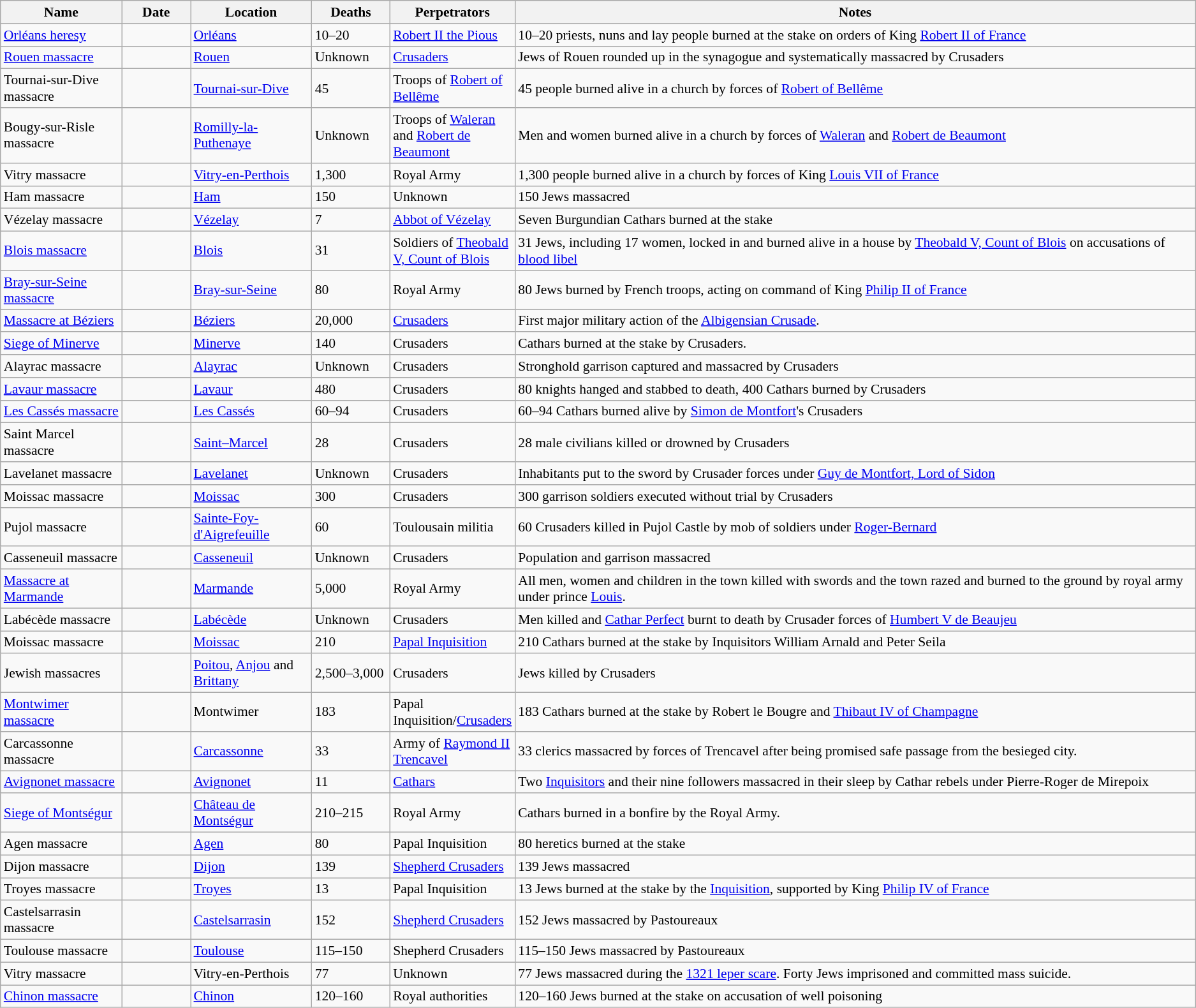<table class="sortable wikitable" style="font-size:90%;">
<tr>
<th style="width:120px;">Name</th>
<th style="width:65px;">Date</th>
<th style="width:120px;">Location</th>
<th ! data-sort-type="number" style="width:75px;">Deaths</th>
<th style="width:75px;">Perpetrators</th>
<th class="unsortable">Notes</th>
</tr>
<tr>
<td><a href='#'>Orléans heresy</a></td>
<td></td>
<td><a href='#'>Orléans</a></td>
<td>10–20</td>
<td><a href='#'>Robert II the Pious</a></td>
<td>10–20 priests, nuns and lay people burned at the stake on orders of King <a href='#'>Robert II of France</a></td>
</tr>
<tr>
<td><a href='#'>Rouen massacre</a></td>
<td></td>
<td><a href='#'>Rouen</a></td>
<td>Unknown</td>
<td><a href='#'>Crusaders</a></td>
<td>Jews of Rouen rounded up in the synagogue and systematically massacred by Crusaders</td>
</tr>
<tr>
<td>Tournai-sur-Dive massacre</td>
<td></td>
<td><a href='#'>Tournai-sur-Dive</a></td>
<td>45</td>
<td>Troops of <a href='#'>Robert of Bellême</a></td>
<td>45 people burned alive in a church by forces of <a href='#'>Robert of Bellême</a></td>
</tr>
<tr>
<td>Bougy-sur-Risle massacre</td>
<td></td>
<td><a href='#'>Romilly-la-Puthenaye</a></td>
<td>Unknown</td>
<td>Troops of <a href='#'>Waleran</a> and <a href='#'>Robert de Beaumont</a></td>
<td>Men and women burned alive in a church by forces of <a href='#'>Waleran</a> and <a href='#'>Robert de Beaumont</a></td>
</tr>
<tr>
<td>Vitry massacre</td>
<td></td>
<td><a href='#'>Vitry-en-Perthois</a></td>
<td>1,300</td>
<td>Royal Army</td>
<td>1,300 people burned alive in a church by forces of King <a href='#'>Louis VII of France</a></td>
</tr>
<tr>
<td>Ham massacre</td>
<td></td>
<td><a href='#'>Ham</a></td>
<td>150</td>
<td>Unknown</td>
<td>150 Jews massacred</td>
</tr>
<tr>
<td>Vézelay massacre</td>
<td></td>
<td><a href='#'>Vézelay</a></td>
<td>7</td>
<td><a href='#'>Abbot of Vézelay</a></td>
<td>Seven Burgundian Cathars burned at the stake</td>
</tr>
<tr>
<td><a href='#'>Blois massacre</a></td>
<td></td>
<td><a href='#'>Blois</a></td>
<td>31</td>
<td>Soldiers of <a href='#'>Theobald V, Count of Blois</a></td>
<td>31 Jews, including 17 women, locked in and burned alive in a house by <a href='#'>Theobald V, Count of Blois</a> on accusations of <a href='#'>blood libel</a></td>
</tr>
<tr>
<td><a href='#'>Bray-sur-Seine massacre</a></td>
<td></td>
<td><a href='#'>Bray-sur-Seine</a></td>
<td>80</td>
<td>Royal Army</td>
<td>80 Jews burned by French troops, acting on command of King <a href='#'>Philip II of France</a></td>
</tr>
<tr>
<td><a href='#'>Massacre at Béziers</a></td>
<td></td>
<td><a href='#'>Béziers</a></td>
<td>20,000</td>
<td><a href='#'>Crusaders</a></td>
<td>First major military action of the <a href='#'>Albigensian Crusade</a>.</td>
</tr>
<tr>
<td><a href='#'>Siege of Minerve</a></td>
<td></td>
<td><a href='#'>Minerve</a></td>
<td>140</td>
<td>Crusaders</td>
<td>Cathars burned at the stake by Crusaders.</td>
</tr>
<tr>
<td>Alayrac massacre</td>
<td></td>
<td><a href='#'>Alayrac</a></td>
<td>Unknown</td>
<td>Crusaders</td>
<td>Stronghold garrison captured and massacred by Crusaders</td>
</tr>
<tr>
<td><a href='#'>Lavaur massacre</a></td>
<td></td>
<td><a href='#'>Lavaur</a></td>
<td>480</td>
<td>Crusaders</td>
<td>80 knights hanged and stabbed to death, 400 Cathars burned by Crusaders</td>
</tr>
<tr>
<td><a href='#'>Les Cassés massacre</a></td>
<td></td>
<td><a href='#'>Les Cassés</a></td>
<td>60–94</td>
<td>Crusaders</td>
<td>60–94 Cathars burned alive by <a href='#'>Simon de Montfort</a>'s Crusaders</td>
</tr>
<tr>
<td>Saint Marcel massacre</td>
<td></td>
<td><a href='#'>Saint–Marcel</a></td>
<td>28</td>
<td>Crusaders</td>
<td>28 male civilians killed or drowned by Crusaders</td>
</tr>
<tr>
<td>Lavelanet massacre</td>
<td></td>
<td><a href='#'>Lavelanet</a></td>
<td>Unknown</td>
<td>Crusaders</td>
<td>Inhabitants put to the sword by Crusader forces under <a href='#'>Guy de Montfort, Lord of Sidon</a></td>
</tr>
<tr>
<td>Moissac massacre</td>
<td></td>
<td><a href='#'>Moissac</a></td>
<td>300</td>
<td>Crusaders</td>
<td>300 garrison soldiers executed without trial by Crusaders</td>
</tr>
<tr>
<td>Pujol massacre</td>
<td></td>
<td><a href='#'>Sainte-Foy-d'Aigrefeuille</a></td>
<td>60</td>
<td>Toulousain militia</td>
<td>60 Crusaders killed in Pujol Castle by mob of soldiers under <a href='#'>Roger-Bernard</a></td>
</tr>
<tr>
<td>Casseneuil massacre</td>
<td></td>
<td><a href='#'>Casseneuil</a></td>
<td>Unknown</td>
<td>Crusaders</td>
<td>Population and garrison massacred</td>
</tr>
<tr>
<td><a href='#'>Massacre at Marmande</a></td>
<td></td>
<td><a href='#'>Marmande</a></td>
<td>5,000</td>
<td>Royal Army</td>
<td>All men, women and children in the town killed with swords and the town razed and burned to the ground by royal army under prince <a href='#'>Louis</a>.</td>
</tr>
<tr>
<td>Labécède massacre</td>
<td></td>
<td><a href='#'>Labécède</a></td>
<td>Unknown</td>
<td>Crusaders</td>
<td>Men killed and <a href='#'>Cathar Perfect</a> burnt to death by Crusader forces of <a href='#'>Humbert V de Beaujeu</a></td>
</tr>
<tr>
<td>Moissac massacre</td>
<td></td>
<td><a href='#'>Moissac</a></td>
<td>210</td>
<td><a href='#'>Papal Inquisition</a></td>
<td>210 Cathars burned at the stake by Inquisitors William Arnald and Peter Seila</td>
</tr>
<tr>
<td>Jewish massacres</td>
<td></td>
<td><a href='#'>Poitou</a>, <a href='#'>Anjou</a> and <a href='#'>Brittany</a></td>
<td>2,500–3,000</td>
<td>Crusaders</td>
<td>Jews killed by Crusaders</td>
</tr>
<tr>
<td><a href='#'>Montwimer massacre</a></td>
<td></td>
<td>Montwimer</td>
<td>183</td>
<td>Papal Inquisition/<a href='#'>Crusaders</a></td>
<td>183 Cathars burned at the stake by Robert le Bougre and <a href='#'>Thibaut IV of Champagne</a></td>
</tr>
<tr>
<td>Carcassonne massacre</td>
<td></td>
<td><a href='#'>Carcassonne</a></td>
<td>33</td>
<td>Army of <a href='#'>Raymond II Trencavel</a></td>
<td>33 clerics massacred by forces of Trencavel after being promised safe passage from the besieged city.</td>
</tr>
<tr>
<td><a href='#'>Avignonet massacre</a></td>
<td></td>
<td><a href='#'>Avignonet</a></td>
<td>11</td>
<td><a href='#'>Cathars</a></td>
<td>Two <a href='#'>Inquisitors</a> and their nine followers massacred in their sleep by Cathar rebels under Pierre-Roger de Mirepoix</td>
</tr>
<tr>
<td><a href='#'>Siege of Montségur</a></td>
<td></td>
<td><a href='#'>Château de Montségur</a></td>
<td>210–215</td>
<td>Royal Army</td>
<td>Cathars burned in a bonfire by the Royal Army.</td>
</tr>
<tr>
<td>Agen massacre</td>
<td></td>
<td><a href='#'>Agen</a></td>
<td>80</td>
<td>Papal Inquisition</td>
<td>80 heretics burned at the stake</td>
</tr>
<tr>
<td>Dijon massacre</td>
<td></td>
<td><a href='#'>Dijon</a></td>
<td>139</td>
<td><a href='#'>Shepherd Crusaders</a></td>
<td>139 Jews massacred</td>
</tr>
<tr>
<td>Troyes massacre</td>
<td></td>
<td><a href='#'>Troyes</a></td>
<td>13</td>
<td>Papal Inquisition</td>
<td>13 Jews burned at the stake by the <a href='#'>Inquisition</a>, supported by King <a href='#'>Philip IV of France</a></td>
</tr>
<tr>
<td>Castelsarrasin massacre</td>
<td></td>
<td><a href='#'>Castelsarrasin</a></td>
<td>152</td>
<td><a href='#'>Shepherd Crusaders</a></td>
<td>152 Jews massacred by Pastoureaux</td>
</tr>
<tr>
<td>Toulouse massacre</td>
<td></td>
<td><a href='#'>Toulouse</a></td>
<td>115–150</td>
<td>Shepherd Crusaders</td>
<td>115–150 Jews massacred by Pastoureaux</td>
</tr>
<tr>
<td>Vitry massacre</td>
<td></td>
<td>Vitry-en-Perthois</td>
<td>77</td>
<td>Unknown</td>
<td>77 Jews massacred during the <a href='#'>1321 leper scare</a>. Forty Jews imprisoned and committed mass suicide.</td>
</tr>
<tr>
<td><a href='#'>Chinon massacre</a></td>
<td></td>
<td><a href='#'>Chinon</a></td>
<td>120–160</td>
<td>Royal authorities</td>
<td>120–160 Jews burned at the stake on accusation of well poisoning</td>
</tr>
</table>
